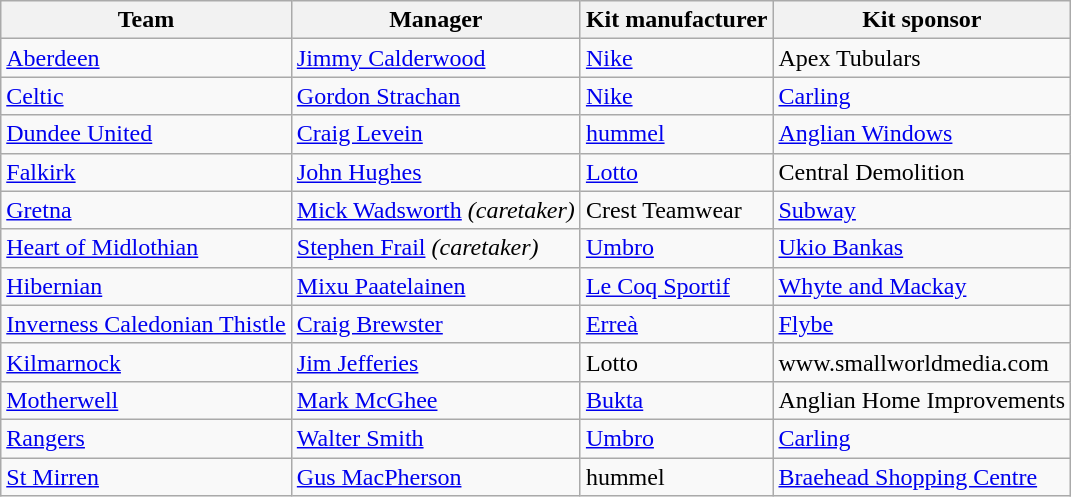<table class="wikitable">
<tr>
<th>Team</th>
<th>Manager</th>
<th>Kit manufacturer</th>
<th>Kit sponsor</th>
</tr>
<tr>
<td><a href='#'>Aberdeen</a></td>
<td> <a href='#'>Jimmy Calderwood</a></td>
<td><a href='#'>Nike</a></td>
<td>Apex Tubulars</td>
</tr>
<tr>
<td><a href='#'>Celtic</a></td>
<td> <a href='#'>Gordon Strachan</a></td>
<td><a href='#'>Nike</a></td>
<td><a href='#'>Carling</a></td>
</tr>
<tr>
<td><a href='#'>Dundee United</a></td>
<td> <a href='#'>Craig Levein</a></td>
<td><a href='#'>hummel</a></td>
<td><a href='#'>Anglian Windows</a></td>
</tr>
<tr>
<td><a href='#'>Falkirk</a></td>
<td> <a href='#'>John Hughes</a></td>
<td><a href='#'>Lotto</a></td>
<td>Central Demolition</td>
</tr>
<tr>
<td><a href='#'>Gretna</a></td>
<td> <a href='#'>Mick Wadsworth</a> <em>(caretaker)</em></td>
<td>Crest Teamwear</td>
<td><a href='#'>Subway</a></td>
</tr>
<tr>
<td><a href='#'>Heart of Midlothian</a></td>
<td> <a href='#'>Stephen Frail</a> <em>(caretaker)</em></td>
<td><a href='#'>Umbro</a></td>
<td><a href='#'>Ukio Bankas</a></td>
</tr>
<tr>
<td><a href='#'>Hibernian</a></td>
<td> <a href='#'>Mixu Paatelainen</a></td>
<td><a href='#'>Le Coq Sportif</a></td>
<td><a href='#'>Whyte and Mackay</a></td>
</tr>
<tr>
<td><a href='#'>Inverness Caledonian Thistle</a></td>
<td> <a href='#'>Craig Brewster</a></td>
<td><a href='#'>Erreà</a></td>
<td><a href='#'>Flybe</a></td>
</tr>
<tr>
<td><a href='#'>Kilmarnock</a></td>
<td> <a href='#'>Jim Jefferies</a></td>
<td>Lotto</td>
<td>www.smallworldmedia.com</td>
</tr>
<tr>
<td><a href='#'>Motherwell</a></td>
<td> <a href='#'>Mark McGhee</a></td>
<td><a href='#'>Bukta</a></td>
<td>Anglian Home Improvements</td>
</tr>
<tr>
<td><a href='#'>Rangers</a></td>
<td> <a href='#'>Walter Smith</a></td>
<td><a href='#'>Umbro</a></td>
<td><a href='#'>Carling</a></td>
</tr>
<tr>
<td><a href='#'>St Mirren</a></td>
<td> <a href='#'>Gus MacPherson</a></td>
<td>hummel</td>
<td><a href='#'>Braehead Shopping Centre</a></td>
</tr>
</table>
